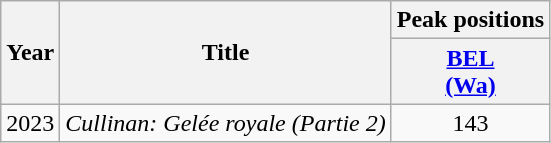<table class="wikitable">
<tr>
<th scope="col" rowspan="2">Year</th>
<th scope="col" rowspan="2">Title</th>
<th scope="col" colspan="1">Peak positions</th>
</tr>
<tr>
<th><a href='#'>BEL<br>(Wa)</a><br></th>
</tr>
<tr>
<td>2023</td>
<td><em>Cullinan: Gelée royale (Partie 2)</em></td>
<td style="text-align:center;">143</td>
</tr>
</table>
